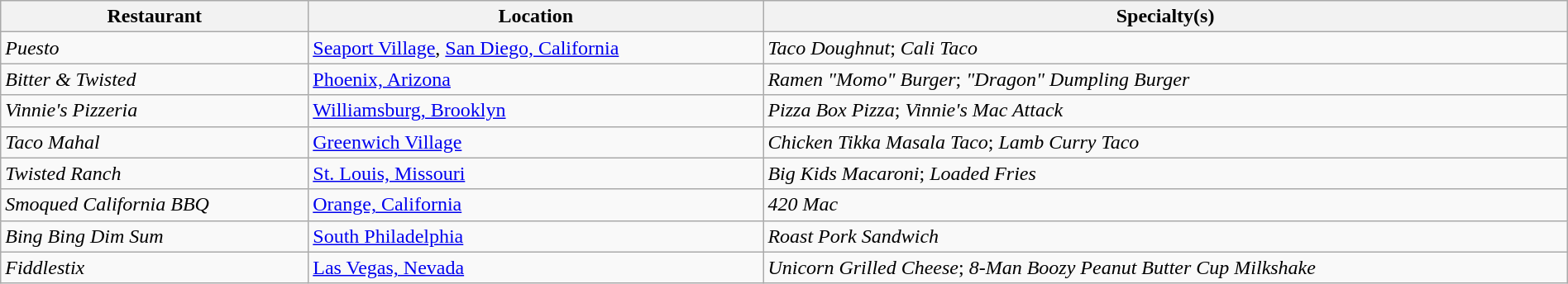<table class="wikitable" style="width:100%;">
<tr>
<th>Restaurant</th>
<th>Location</th>
<th>Specialty(s)</th>
</tr>
<tr>
<td><em>Puesto</em></td>
<td><a href='#'>Seaport Village</a>, <a href='#'>San Diego, California</a></td>
<td><em>Taco Doughnut</em>; <em>Cali Taco</em></td>
</tr>
<tr>
<td><em>Bitter & Twisted</em></td>
<td><a href='#'>Phoenix, Arizona</a></td>
<td><em>Ramen "Momo" Burger</em>; <em>"Dragon" Dumpling Burger</em></td>
</tr>
<tr>
<td><em>Vinnie's Pizzeria</em></td>
<td><a href='#'>Williamsburg, Brooklyn</a></td>
<td><em>Pizza Box Pizza</em>; <em>Vinnie's Mac Attack</em></td>
</tr>
<tr>
<td><em>Taco Mahal</em></td>
<td><a href='#'>Greenwich Village</a></td>
<td><em>Chicken Tikka Masala Taco</em>; <em>Lamb Curry Taco</em></td>
</tr>
<tr>
<td><em>Twisted Ranch</em></td>
<td><a href='#'>St. Louis, Missouri</a></td>
<td><em>Big Kids Macaroni</em>; <em>Loaded Fries</em></td>
</tr>
<tr>
<td><em>Smoqued California BBQ</em></td>
<td><a href='#'>Orange, California</a></td>
<td><em>420 Mac</em></td>
</tr>
<tr>
<td><em>Bing Bing Dim Sum</em></td>
<td><a href='#'>South Philadelphia</a></td>
<td><em>Roast Pork Sandwich</em></td>
</tr>
<tr>
<td><em>Fiddlestix</em></td>
<td><a href='#'>Las Vegas, Nevada</a></td>
<td><em>Unicorn Grilled Cheese</em>; <em>8-Man Boozy Peanut Butter Cup Milkshake</em></td>
</tr>
</table>
